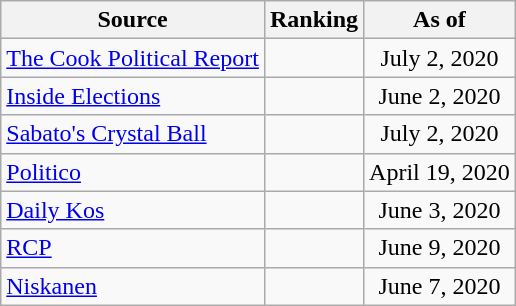<table class="wikitable" style="text-align:center">
<tr>
<th>Source</th>
<th>Ranking</th>
<th>As of</th>
</tr>
<tr>
<td align=left><a href='#'>The Cook Political Report</a></td>
<td></td>
<td>July 2, 2020</td>
</tr>
<tr>
<td align=left><a href='#'>Inside Elections</a></td>
<td></td>
<td>June 2, 2020</td>
</tr>
<tr>
<td align=left><a href='#'>Sabato's Crystal Ball</a></td>
<td></td>
<td>July 2, 2020</td>
</tr>
<tr>
<td align="left"><a href='#'>Politico</a></td>
<td></td>
<td>April 19, 2020</td>
</tr>
<tr>
<td align="left"><a href='#'>Daily Kos</a></td>
<td></td>
<td>June 3, 2020</td>
</tr>
<tr>
<td align="left"><a href='#'>RCP</a></td>
<td></td>
<td>June 9, 2020</td>
</tr>
<tr>
<td align="left"><a href='#'>Niskanen</a></td>
<td></td>
<td>June 7, 2020</td>
</tr>
</table>
